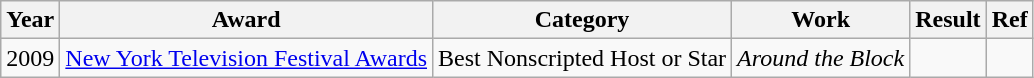<table class="wikitable">
<tr>
<th>Year</th>
<th>Award</th>
<th>Category</th>
<th>Work</th>
<th>Result</th>
<th>Ref</th>
</tr>
<tr>
<td>2009</td>
<td><a href='#'>New York Television Festival Awards</a></td>
<td>Best Nonscripted Host or Star</td>
<td><em>Around the Block</em></td>
<td></td>
<td></td>
</tr>
</table>
